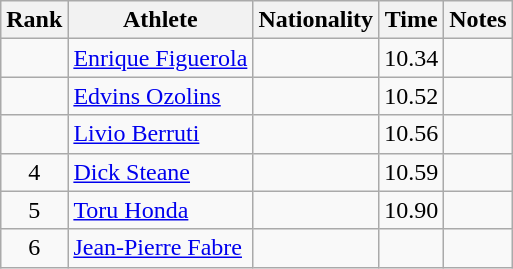<table class="wikitable sortable" style="text-align:center">
<tr>
<th>Rank</th>
<th>Athlete</th>
<th>Nationality</th>
<th>Time</th>
<th>Notes</th>
</tr>
<tr>
<td></td>
<td align=left><a href='#'>Enrique Figuerola</a></td>
<td align=left></td>
<td>10.34</td>
<td></td>
</tr>
<tr>
<td></td>
<td align=left><a href='#'>Edvins Ozolins</a></td>
<td align=left></td>
<td>10.52</td>
<td></td>
</tr>
<tr>
<td></td>
<td align=left><a href='#'>Livio Berruti</a></td>
<td align=left></td>
<td>10.56</td>
<td></td>
</tr>
<tr>
<td>4</td>
<td align=left><a href='#'>Dick Steane</a></td>
<td align=left></td>
<td>10.59</td>
<td></td>
</tr>
<tr>
<td>5</td>
<td align=left><a href='#'>Toru Honda</a></td>
<td align=left></td>
<td>10.90</td>
<td></td>
</tr>
<tr>
<td>6</td>
<td align=left><a href='#'>Jean-Pierre Fabre</a></td>
<td align=left></td>
<td></td>
<td></td>
</tr>
</table>
